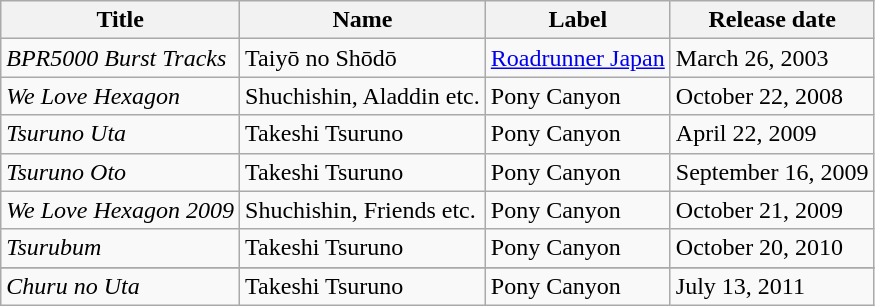<table class="wikitable">
<tr>
<th>Title</th>
<th>Name</th>
<th>Label</th>
<th>Release date</th>
</tr>
<tr>
<td><em>BPR5000 Burst Tracks</em></td>
<td>Taiyō no Shōdō</td>
<td><a href='#'>Roadrunner Japan</a></td>
<td>March 26, 2003</td>
</tr>
<tr>
<td><em>We Love Hexagon</em></td>
<td>Shuchishin, Aladdin etc.</td>
<td>Pony Canyon</td>
<td>October 22, 2008</td>
</tr>
<tr>
<td><em>Tsuruno Uta</em></td>
<td>Takeshi Tsuruno</td>
<td>Pony Canyon</td>
<td>April 22, 2009</td>
</tr>
<tr>
<td><em>Tsuruno Oto</em></td>
<td>Takeshi Tsuruno</td>
<td>Pony Canyon</td>
<td>September 16, 2009</td>
</tr>
<tr>
<td><em>We Love Hexagon 2009</em></td>
<td>Shuchishin, Friends etc.</td>
<td>Pony Canyon</td>
<td>October 21, 2009</td>
</tr>
<tr>
<td><em>Tsurubum</em></td>
<td>Takeshi Tsuruno</td>
<td>Pony Canyon</td>
<td>October 20, 2010</td>
</tr>
<tr>
</tr>
<tr>
<td><em>Churu no Uta</em></td>
<td>Takeshi Tsuruno</td>
<td>Pony Canyon</td>
<td>July 13, 2011</td>
</tr>
</table>
